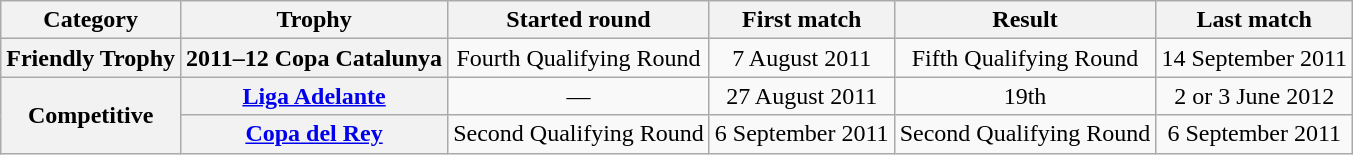<table class="wikitable">
<tr>
<th>Category</th>
<th>Trophy</th>
<th>Started round</th>
<th>First match</th>
<th>Result</th>
<th>Last match</th>
</tr>
<tr>
<th>Friendly Trophy</th>
<th>2011–12 Copa Catalunya</th>
<td style="text-align:center;">Fourth Qualifying Round</td>
<td style="text-align:center;">7 August 2011</td>
<td style="text-align:center;">Fifth Qualifying Round</td>
<td style="text-align:center;">14 September 2011</td>
</tr>
<tr>
<th rowspan="2">Competitive</th>
<th><a href='#'>Liga Adelante</a></th>
<td style="text-align:center;">—</td>
<td style="text-align:center;">27 August 2011</td>
<td style="text-align:center;">19th</td>
<td style="text-align:center;">2 or 3 June 2012</td>
</tr>
<tr>
<th><a href='#'>Copa del Rey</a></th>
<td style="text-align:center;">Second Qualifying Round</td>
<td style="text-align:center;">6 September 2011</td>
<td style="text-align:center;">Second Qualifying Round</td>
<td style="text-align:center;">6 September 2011</td>
</tr>
</table>
